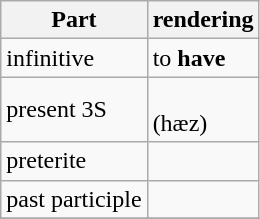<table class="wikitable">
<tr>
<th>Part</th>
<th>rendering</th>
</tr>
<tr>
<td>infinitive</td>
<td>to <strong>have</strong></td>
</tr>
<tr>
<td>present 3S</td>
<td><strong></strong> <br>(hæz)</td>
</tr>
<tr>
<td>preterite</td>
<td><strong></strong></td>
</tr>
<tr>
<td>past participle</td>
<td><strong></strong></td>
</tr>
<tr>
</tr>
</table>
